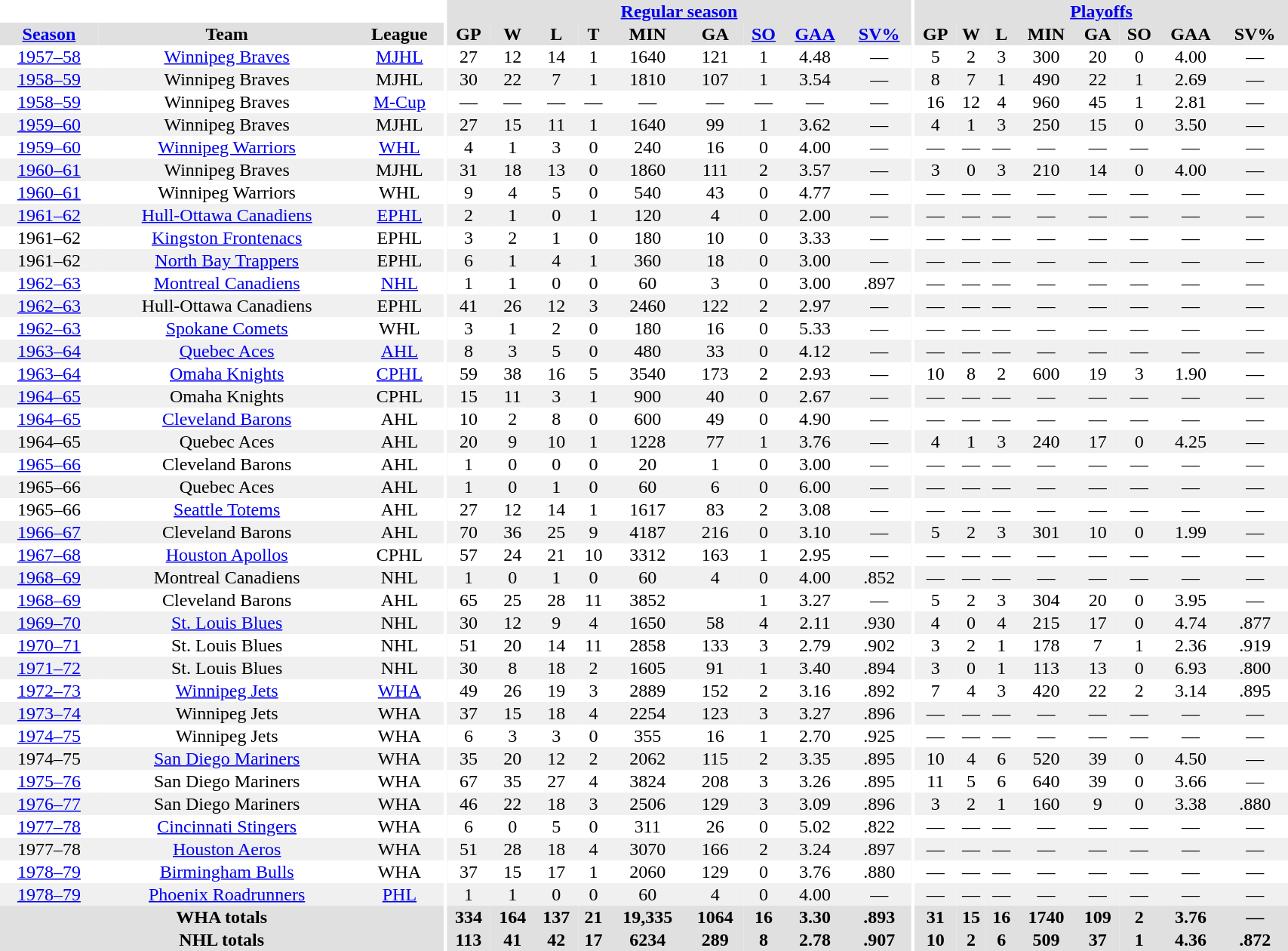<table border="0" cellpadding="1" cellspacing="0" style="width:90%; text-align:center;">
<tr bgcolor="#e0e0e0">
<th colspan="3" bgcolor="#ffffff"></th>
<th rowspan="99" bgcolor="#ffffff"></th>
<th colspan="9" bgcolor="#e0e0e0"><a href='#'>Regular season</a></th>
<th rowspan="99" bgcolor="#ffffff"></th>
<th colspan="8" bgcolor="#e0e0e0"><a href='#'>Playoffs</a></th>
</tr>
<tr bgcolor="#e0e0e0">
<th><a href='#'>Season</a></th>
<th>Team</th>
<th>League</th>
<th>GP</th>
<th>W</th>
<th>L</th>
<th>T</th>
<th>MIN</th>
<th>GA</th>
<th><a href='#'>SO</a></th>
<th><a href='#'>GAA</a></th>
<th><a href='#'>SV%</a></th>
<th>GP</th>
<th>W</th>
<th>L</th>
<th>MIN</th>
<th>GA</th>
<th>SO</th>
<th>GAA</th>
<th>SV%</th>
</tr>
<tr>
<td><a href='#'>1957–58</a></td>
<td><a href='#'>Winnipeg Braves</a></td>
<td><a href='#'>MJHL</a></td>
<td>27</td>
<td>12</td>
<td>14</td>
<td>1</td>
<td>1640</td>
<td>121</td>
<td>1</td>
<td>4.48</td>
<td>—</td>
<td>5</td>
<td>2</td>
<td>3</td>
<td>300</td>
<td>20</td>
<td>0</td>
<td>4.00</td>
<td>—</td>
</tr>
<tr bgcolor="#f0f0f0">
<td><a href='#'>1958–59</a></td>
<td>Winnipeg Braves</td>
<td>MJHL</td>
<td>30</td>
<td>22</td>
<td>7</td>
<td>1</td>
<td>1810</td>
<td>107</td>
<td>1</td>
<td>3.54</td>
<td>—</td>
<td>8</td>
<td>7</td>
<td>1</td>
<td>490</td>
<td>22</td>
<td>1</td>
<td>2.69</td>
<td>—</td>
</tr>
<tr>
<td><a href='#'>1958–59</a></td>
<td>Winnipeg Braves</td>
<td><a href='#'>M-Cup</a></td>
<td>—</td>
<td>—</td>
<td>—</td>
<td>—</td>
<td>—</td>
<td>—</td>
<td>—</td>
<td>—</td>
<td>—</td>
<td>16</td>
<td>12</td>
<td>4</td>
<td>960</td>
<td>45</td>
<td>1</td>
<td>2.81</td>
<td>—</td>
</tr>
<tr bgcolor="#f0f0f0">
<td><a href='#'>1959–60</a></td>
<td>Winnipeg Braves</td>
<td>MJHL</td>
<td>27</td>
<td>15</td>
<td>11</td>
<td>1</td>
<td>1640</td>
<td>99</td>
<td>1</td>
<td>3.62</td>
<td>—</td>
<td>4</td>
<td>1</td>
<td>3</td>
<td>250</td>
<td>15</td>
<td>0</td>
<td>3.50</td>
<td>—</td>
</tr>
<tr>
<td><a href='#'>1959–60</a></td>
<td><a href='#'>Winnipeg Warriors</a></td>
<td><a href='#'>WHL</a></td>
<td>4</td>
<td>1</td>
<td>3</td>
<td>0</td>
<td>240</td>
<td>16</td>
<td>0</td>
<td>4.00</td>
<td>—</td>
<td>—</td>
<td>—</td>
<td>—</td>
<td>—</td>
<td>—</td>
<td>—</td>
<td>—</td>
<td>—</td>
</tr>
<tr bgcolor="#f0f0f0">
<td><a href='#'>1960–61</a></td>
<td>Winnipeg Braves</td>
<td>MJHL</td>
<td>31</td>
<td>18</td>
<td>13</td>
<td>0</td>
<td>1860</td>
<td>111</td>
<td>2</td>
<td>3.57</td>
<td>—</td>
<td>3</td>
<td>0</td>
<td>3</td>
<td>210</td>
<td>14</td>
<td>0</td>
<td>4.00</td>
<td>—</td>
</tr>
<tr>
<td><a href='#'>1960–61</a></td>
<td>Winnipeg Warriors</td>
<td>WHL</td>
<td>9</td>
<td>4</td>
<td>5</td>
<td>0</td>
<td>540</td>
<td>43</td>
<td>0</td>
<td>4.77</td>
<td>—</td>
<td>—</td>
<td>—</td>
<td>—</td>
<td>—</td>
<td>—</td>
<td>—</td>
<td>—</td>
<td>—</td>
</tr>
<tr bgcolor="#f0f0f0">
<td><a href='#'>1961–62</a></td>
<td><a href='#'>Hull-Ottawa Canadiens</a></td>
<td><a href='#'>EPHL</a></td>
<td>2</td>
<td>1</td>
<td>0</td>
<td>1</td>
<td>120</td>
<td>4</td>
<td>0</td>
<td>2.00</td>
<td>—</td>
<td>—</td>
<td>—</td>
<td>—</td>
<td>—</td>
<td>—</td>
<td>—</td>
<td>—</td>
<td>—</td>
</tr>
<tr>
<td>1961–62</td>
<td><a href='#'>Kingston Frontenacs</a></td>
<td>EPHL</td>
<td>3</td>
<td>2</td>
<td>1</td>
<td>0</td>
<td>180</td>
<td>10</td>
<td>0</td>
<td>3.33</td>
<td>—</td>
<td>—</td>
<td>—</td>
<td>—</td>
<td>—</td>
<td>—</td>
<td>—</td>
<td>—</td>
<td>—</td>
</tr>
<tr bgcolor="#f0f0f0">
<td>1961–62</td>
<td><a href='#'>North Bay Trappers</a></td>
<td>EPHL</td>
<td>6</td>
<td>1</td>
<td>4</td>
<td>1</td>
<td>360</td>
<td>18</td>
<td>0</td>
<td>3.00</td>
<td>—</td>
<td>—</td>
<td>—</td>
<td>—</td>
<td>—</td>
<td>—</td>
<td>—</td>
<td>—</td>
<td>—</td>
</tr>
<tr>
<td><a href='#'>1962–63</a></td>
<td><a href='#'>Montreal Canadiens</a></td>
<td><a href='#'>NHL</a></td>
<td>1</td>
<td>1</td>
<td>0</td>
<td>0</td>
<td>60</td>
<td>3</td>
<td>0</td>
<td>3.00</td>
<td>.897</td>
<td>—</td>
<td>—</td>
<td>—</td>
<td>—</td>
<td>—</td>
<td>—</td>
<td>—</td>
<td>—</td>
</tr>
<tr bgcolor="#f0f0f0">
<td><a href='#'>1962–63</a></td>
<td>Hull-Ottawa Canadiens</td>
<td>EPHL</td>
<td>41</td>
<td>26</td>
<td>12</td>
<td>3</td>
<td>2460</td>
<td>122</td>
<td>2</td>
<td>2.97</td>
<td>—</td>
<td>—</td>
<td>—</td>
<td>—</td>
<td>—</td>
<td>—</td>
<td>—</td>
<td>—</td>
<td>—</td>
</tr>
<tr>
<td><a href='#'>1962–63</a></td>
<td><a href='#'>Spokane Comets</a></td>
<td>WHL</td>
<td>3</td>
<td>1</td>
<td>2</td>
<td>0</td>
<td>180</td>
<td>16</td>
<td>0</td>
<td>5.33</td>
<td>—</td>
<td>—</td>
<td>—</td>
<td>—</td>
<td>—</td>
<td>—</td>
<td>—</td>
<td>—</td>
<td>—</td>
</tr>
<tr bgcolor="#f0f0f0">
<td><a href='#'>1963–64</a></td>
<td><a href='#'>Quebec Aces</a></td>
<td><a href='#'>AHL</a></td>
<td>8</td>
<td>3</td>
<td>5</td>
<td>0</td>
<td>480</td>
<td>33</td>
<td>0</td>
<td>4.12</td>
<td>—</td>
<td>—</td>
<td>—</td>
<td>—</td>
<td>—</td>
<td>—</td>
<td>—</td>
<td>—</td>
<td>—</td>
</tr>
<tr>
<td><a href='#'>1963–64</a></td>
<td><a href='#'>Omaha Knights</a></td>
<td><a href='#'>CPHL</a></td>
<td>59</td>
<td>38</td>
<td>16</td>
<td>5</td>
<td>3540</td>
<td>173</td>
<td>2</td>
<td>2.93</td>
<td>—</td>
<td>10</td>
<td>8</td>
<td>2</td>
<td>600</td>
<td>19</td>
<td>3</td>
<td>1.90</td>
<td>—</td>
</tr>
<tr bgcolor="#f0f0f0">
<td><a href='#'>1964–65</a></td>
<td>Omaha Knights</td>
<td>CPHL</td>
<td>15</td>
<td>11</td>
<td>3</td>
<td>1</td>
<td>900</td>
<td>40</td>
<td>0</td>
<td>2.67</td>
<td>—</td>
<td>—</td>
<td>—</td>
<td>—</td>
<td>—</td>
<td>—</td>
<td>—</td>
<td>—</td>
<td>—</td>
</tr>
<tr>
<td><a href='#'>1964–65</a></td>
<td><a href='#'>Cleveland Barons</a></td>
<td>AHL</td>
<td>10</td>
<td>2</td>
<td>8</td>
<td>0</td>
<td>600</td>
<td>49</td>
<td>0</td>
<td>4.90</td>
<td>—</td>
<td>—</td>
<td>—</td>
<td>—</td>
<td>—</td>
<td>—</td>
<td>—</td>
<td>—</td>
<td>—</td>
</tr>
<tr bgcolor="#f0f0f0">
<td>1964–65</td>
<td>Quebec Aces</td>
<td>AHL</td>
<td>20</td>
<td>9</td>
<td>10</td>
<td>1</td>
<td>1228</td>
<td>77</td>
<td>1</td>
<td>3.76</td>
<td>—</td>
<td>4</td>
<td>1</td>
<td>3</td>
<td>240</td>
<td>17</td>
<td>0</td>
<td>4.25</td>
<td>—</td>
</tr>
<tr>
<td><a href='#'>1965–66</a></td>
<td>Cleveland Barons</td>
<td>AHL</td>
<td>1</td>
<td>0</td>
<td>0</td>
<td>0</td>
<td>20</td>
<td>1</td>
<td>0</td>
<td>3.00</td>
<td>—</td>
<td>—</td>
<td>—</td>
<td>—</td>
<td>—</td>
<td>—</td>
<td>—</td>
<td>—</td>
<td>—</td>
</tr>
<tr bgcolor="#f0f0f0">
<td>1965–66</td>
<td>Quebec Aces</td>
<td>AHL</td>
<td>1</td>
<td>0</td>
<td>1</td>
<td>0</td>
<td>60</td>
<td>6</td>
<td>0</td>
<td>6.00</td>
<td>—</td>
<td>—</td>
<td>—</td>
<td>—</td>
<td>—</td>
<td>—</td>
<td>—</td>
<td>—</td>
<td>—</td>
</tr>
<tr>
<td>1965–66</td>
<td><a href='#'>Seattle Totems</a></td>
<td>AHL</td>
<td>27</td>
<td>12</td>
<td>14</td>
<td>1</td>
<td>1617</td>
<td>83</td>
<td>2</td>
<td>3.08</td>
<td>—</td>
<td>—</td>
<td>—</td>
<td>—</td>
<td>—</td>
<td>—</td>
<td>—</td>
<td>—</td>
<td>—</td>
</tr>
<tr bgcolor="#f0f0f0">
<td><a href='#'>1966–67</a></td>
<td>Cleveland Barons</td>
<td>AHL</td>
<td>70</td>
<td>36</td>
<td>25</td>
<td>9</td>
<td>4187</td>
<td>216</td>
<td>0</td>
<td>3.10</td>
<td>—</td>
<td>5</td>
<td>2</td>
<td>3</td>
<td>301</td>
<td>10</td>
<td>0</td>
<td>1.99</td>
<td>—</td>
</tr>
<tr>
<td><a href='#'>1967–68</a></td>
<td><a href='#'>Houston Apollos</a></td>
<td>CPHL</td>
<td>57</td>
<td>24</td>
<td>21</td>
<td>10</td>
<td>3312</td>
<td>163</td>
<td>1</td>
<td>2.95</td>
<td>—</td>
<td>—</td>
<td>—</td>
<td>—</td>
<td>—</td>
<td>—</td>
<td>—</td>
<td>—</td>
<td>—</td>
</tr>
<tr bgcolor="#f0f0f0">
<td><a href='#'>1968–69</a></td>
<td>Montreal Canadiens</td>
<td>NHL</td>
<td>1</td>
<td>0</td>
<td>1</td>
<td>0</td>
<td>60</td>
<td>4</td>
<td>0</td>
<td>4.00</td>
<td>.852</td>
<td>—</td>
<td>—</td>
<td>—</td>
<td>—</td>
<td>—</td>
<td>—</td>
<td>—</td>
<td>—</td>
</tr>
<tr>
<td><a href='#'>1968–69</a></td>
<td>Cleveland Barons</td>
<td>AHL</td>
<td>65</td>
<td>25</td>
<td>28</td>
<td>11</td>
<td>3852</td>
<td 210></td>
<td>1</td>
<td>3.27</td>
<td>—</td>
<td>5</td>
<td>2</td>
<td>3</td>
<td>304</td>
<td>20</td>
<td>0</td>
<td>3.95</td>
<td>—</td>
</tr>
<tr bgcolor="#f0f0f0">
<td><a href='#'>1969–70</a></td>
<td><a href='#'>St. Louis Blues</a></td>
<td>NHL</td>
<td>30</td>
<td>12</td>
<td>9</td>
<td>4</td>
<td>1650</td>
<td>58</td>
<td>4</td>
<td>2.11</td>
<td>.930</td>
<td>4</td>
<td>0</td>
<td>4</td>
<td>215</td>
<td>17</td>
<td>0</td>
<td>4.74</td>
<td>.877</td>
</tr>
<tr>
<td><a href='#'>1970–71</a></td>
<td>St. Louis Blues</td>
<td>NHL</td>
<td>51</td>
<td>20</td>
<td>14</td>
<td>11</td>
<td>2858</td>
<td>133</td>
<td>3</td>
<td>2.79</td>
<td>.902</td>
<td>3</td>
<td>2</td>
<td>1</td>
<td>178</td>
<td>7</td>
<td>1</td>
<td>2.36</td>
<td>.919</td>
</tr>
<tr bgcolor="#f0f0f0">
<td><a href='#'>1971–72</a></td>
<td>St. Louis Blues</td>
<td>NHL</td>
<td>30</td>
<td>8</td>
<td>18</td>
<td>2</td>
<td>1605</td>
<td>91</td>
<td>1</td>
<td>3.40</td>
<td>.894</td>
<td>3</td>
<td>0</td>
<td>1</td>
<td>113</td>
<td>13</td>
<td>0</td>
<td>6.93</td>
<td>.800</td>
</tr>
<tr>
<td><a href='#'>1972–73</a></td>
<td><a href='#'>Winnipeg Jets</a></td>
<td><a href='#'>WHA</a></td>
<td>49</td>
<td>26</td>
<td>19</td>
<td>3</td>
<td>2889</td>
<td>152</td>
<td>2</td>
<td>3.16</td>
<td>.892</td>
<td>7</td>
<td>4</td>
<td>3</td>
<td>420</td>
<td>22</td>
<td>2</td>
<td>3.14</td>
<td>.895</td>
</tr>
<tr bgcolor="#f0f0f0">
<td><a href='#'>1973–74</a></td>
<td>Winnipeg Jets</td>
<td>WHA</td>
<td>37</td>
<td>15</td>
<td>18</td>
<td>4</td>
<td>2254</td>
<td>123</td>
<td>3</td>
<td>3.27</td>
<td>.896</td>
<td>—</td>
<td>—</td>
<td>—</td>
<td>—</td>
<td>—</td>
<td>—</td>
<td>—</td>
<td>—</td>
</tr>
<tr>
<td><a href='#'>1974–75</a></td>
<td>Winnipeg Jets</td>
<td>WHA</td>
<td>6</td>
<td>3</td>
<td>3</td>
<td>0</td>
<td>355</td>
<td>16</td>
<td>1</td>
<td>2.70</td>
<td>.925</td>
<td>—</td>
<td>—</td>
<td>—</td>
<td>—</td>
<td>—</td>
<td>—</td>
<td>—</td>
<td>—</td>
</tr>
<tr bgcolor="#f0f0f0">
<td>1974–75</td>
<td><a href='#'>San Diego Mariners</a></td>
<td>WHA</td>
<td>35</td>
<td>20</td>
<td>12</td>
<td>2</td>
<td>2062</td>
<td>115</td>
<td>2</td>
<td>3.35</td>
<td>.895</td>
<td>10</td>
<td>4</td>
<td>6</td>
<td>520</td>
<td>39</td>
<td>0</td>
<td>4.50</td>
<td>—</td>
</tr>
<tr>
<td><a href='#'>1975–76</a></td>
<td>San Diego Mariners</td>
<td>WHA</td>
<td>67</td>
<td>35</td>
<td>27</td>
<td>4</td>
<td>3824</td>
<td>208</td>
<td>3</td>
<td>3.26</td>
<td>.895</td>
<td>11</td>
<td>5</td>
<td>6</td>
<td>640</td>
<td>39</td>
<td>0</td>
<td>3.66</td>
<td>—</td>
</tr>
<tr bgcolor="#f0f0f0">
<td><a href='#'>1976–77</a></td>
<td>San Diego Mariners</td>
<td>WHA</td>
<td>46</td>
<td>22</td>
<td>18</td>
<td>3</td>
<td>2506</td>
<td>129</td>
<td>3</td>
<td>3.09</td>
<td>.896</td>
<td>3</td>
<td>2</td>
<td>1</td>
<td>160</td>
<td>9</td>
<td>0</td>
<td>3.38</td>
<td>.880</td>
</tr>
<tr>
<td><a href='#'>1977–78</a></td>
<td><a href='#'>Cincinnati Stingers</a></td>
<td>WHA</td>
<td>6</td>
<td>0</td>
<td>5</td>
<td>0</td>
<td>311</td>
<td>26</td>
<td>0</td>
<td>5.02</td>
<td>.822</td>
<td>—</td>
<td>—</td>
<td>—</td>
<td>—</td>
<td>—</td>
<td>—</td>
<td>—</td>
<td>—</td>
</tr>
<tr bgcolor="#f0f0f0">
<td>1977–78</td>
<td><a href='#'>Houston Aeros</a></td>
<td>WHA</td>
<td>51</td>
<td>28</td>
<td>18</td>
<td>4</td>
<td>3070</td>
<td>166</td>
<td>2</td>
<td>3.24</td>
<td>.897</td>
<td>—</td>
<td>—</td>
<td>—</td>
<td>—</td>
<td>—</td>
<td>—</td>
<td>—</td>
<td>—</td>
</tr>
<tr>
<td><a href='#'>1978–79</a></td>
<td><a href='#'>Birmingham Bulls</a></td>
<td>WHA</td>
<td>37</td>
<td>15</td>
<td>17</td>
<td>1</td>
<td>2060</td>
<td>129</td>
<td>0</td>
<td>3.76</td>
<td>.880</td>
<td>—</td>
<td>—</td>
<td>—</td>
<td>—</td>
<td>—</td>
<td>—</td>
<td>—</td>
<td>—</td>
</tr>
<tr bgcolor="#f0f0f0">
<td><a href='#'>1978–79</a></td>
<td><a href='#'>Phoenix Roadrunners</a></td>
<td><a href='#'>PHL</a></td>
<td>1</td>
<td>1</td>
<td>0</td>
<td>0</td>
<td>60</td>
<td>4</td>
<td>0</td>
<td>4.00</td>
<td>—</td>
<td>—</td>
<td>—</td>
<td>—</td>
<td>—</td>
<td>—</td>
<td>—</td>
<td>—</td>
<td>—</td>
</tr>
<tr bgcolor="#e0e0e0">
<th colspan=3>WHA totals</th>
<th>334</th>
<th>164</th>
<th>137</th>
<th>21</th>
<th>19,335</th>
<th>1064</th>
<th>16</th>
<th>3.30</th>
<th>.893</th>
<th>31</th>
<th>15</th>
<th>16</th>
<th>1740</th>
<th>109</th>
<th>2</th>
<th>3.76</th>
<th>—</th>
</tr>
<tr bgcolor="#e0e0e0">
<th colspan=3>NHL totals</th>
<th>113</th>
<th>41</th>
<th>42</th>
<th>17</th>
<th>6234</th>
<th>289</th>
<th>8</th>
<th>2.78</th>
<th>.907</th>
<th>10</th>
<th>2</th>
<th>6</th>
<th>509</th>
<th>37</th>
<th>1</th>
<th>4.36</th>
<th>.872</th>
</tr>
</table>
